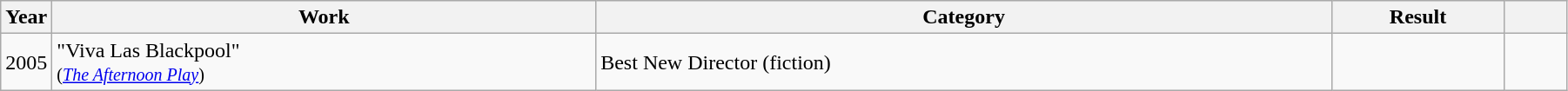<table style="width:95%;" class="wikitable sortable">
<tr>
<th style="width:3%;">Year</th>
<th>Work</th>
<th style="width:47%;">Category</th>
<th style="width:11%;">Result</th>
<th style="width:4%;" scope="col" class="unsortable"></th>
</tr>
<tr>
<td>2005</td>
<td>"Viva Las Blackpool" <br><small> (<em><a href='#'>The Afternoon Play</a></em>)</small></td>
<td>Best New Director (fiction)</td>
<td></td>
<td></td>
</tr>
</table>
